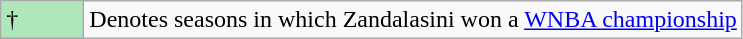<table class="wikitable">
<tr>
<td style="background:#afe6ba; width:3em;">†</td>
<td>Denotes seasons in which Zandalasini won a <a href='#'>WNBA championship</a></td>
</tr>
</table>
